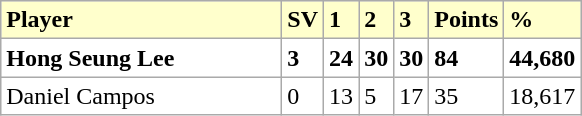<table class="wikitable">
<tr bgcolor="#ffffcc">
<td width=180><strong>Player</strong></td>
<td><strong>SV</strong></td>
<td><strong>1</strong></td>
<td><strong>2</strong></td>
<td><strong>3</strong></td>
<td><strong>Points</strong></td>
<td><strong>%</strong></td>
</tr>
<tr bgcolor="FFFFFF">
<td> <strong>Hong Seung Lee</strong></td>
<td><strong>3</strong></td>
<td><strong>24</strong></td>
<td><strong>30</strong></td>
<td><strong>30</strong></td>
<td><strong>84</strong></td>
<td><strong>44,680</strong></td>
</tr>
<tr bgcolor="FFFFFF">
<td> Daniel Campos</td>
<td>0</td>
<td>13</td>
<td>5</td>
<td>17</td>
<td>35</td>
<td>18,617</td>
</tr>
</table>
